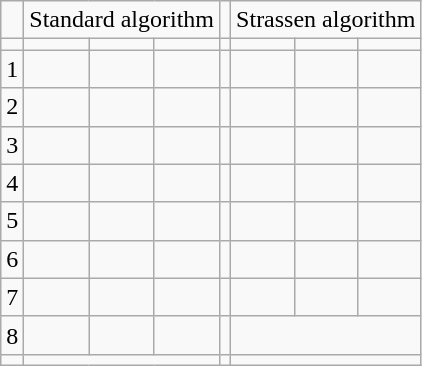<table class = "wikitable">
<tr>
<td></td>
<td colspan="3">Standard algorithm</td>
<td></td>
<td colspan="3">Strassen algorithm</td>
</tr>
<tr>
<td></td>
<td></td>
<td></td>
<td></td>
<td></td>
<td></td>
<td></td>
<td></td>
</tr>
<tr>
<td>1</td>
<td></td>
<td></td>
<td></td>
<td></td>
<td></td>
<td></td>
<td></td>
</tr>
<tr>
<td>2</td>
<td></td>
<td></td>
<td></td>
<td></td>
<td></td>
<td></td>
<td></td>
</tr>
<tr>
<td>3</td>
<td></td>
<td></td>
<td></td>
<td></td>
<td></td>
<td></td>
<td></td>
</tr>
<tr>
<td>4</td>
<td></td>
<td></td>
<td></td>
<td></td>
<td></td>
<td></td>
<td></td>
</tr>
<tr>
<td>5</td>
<td></td>
<td></td>
<td></td>
<td></td>
<td></td>
<td></td>
<td></td>
</tr>
<tr>
<td>6</td>
<td></td>
<td></td>
<td></td>
<td></td>
<td></td>
<td></td>
<td></td>
</tr>
<tr>
<td>7</td>
<td></td>
<td></td>
<td></td>
<td></td>
<td></td>
<td></td>
<td></td>
</tr>
<tr>
<td>8</td>
<td></td>
<td></td>
<td></td>
<td></td>
<td colspan="3"></td>
</tr>
<tr>
<td></td>
<td colspan="3"></td>
<td></td>
<td colspan="3"></td>
</tr>
</table>
